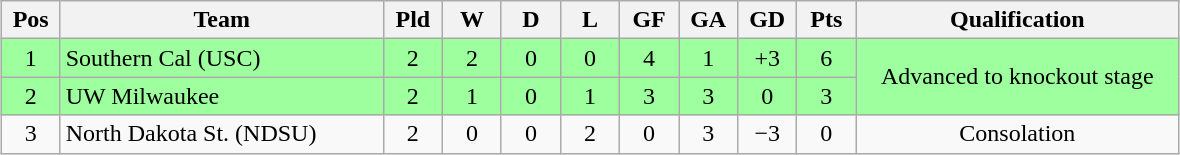<table class="wikitable" style="text-align:center; margin: 1em auto">
<tr>
<th style="width:2em">Pos</th>
<th style="width:13em">Team</th>
<th style="width:2em">Pld</th>
<th style="width:2em">W</th>
<th style="width:2em">D</th>
<th style="width:2em">L</th>
<th style="width:2em">GF</th>
<th style="width:2em">GA</th>
<th style="width:2em">GD</th>
<th style="width:2em">Pts</th>
<th style="width:13em">Qualification</th>
</tr>
<tr bgcolor="#9eff9e">
<td>1</td>
<td style="text-align:left">Southern Cal (USC)</td>
<td>2</td>
<td>2</td>
<td>0</td>
<td>0</td>
<td>4</td>
<td>1</td>
<td>+3</td>
<td>6</td>
<td rowspan="2">Advanced to knockout stage</td>
</tr>
<tr bgcolor="#9eff9e">
<td>2</td>
<td style="text-align:left">UW Milwaukee</td>
<td>2</td>
<td>1</td>
<td>0</td>
<td>1</td>
<td>3</td>
<td>3</td>
<td>0</td>
<td>3</td>
</tr>
<tr>
<td>3</td>
<td style="text-align:left">North Dakota St. (NDSU)</td>
<td>2</td>
<td>0</td>
<td>0</td>
<td>2</td>
<td>0</td>
<td>3</td>
<td>−3</td>
<td>0</td>
<td>Consolation</td>
</tr>
</table>
